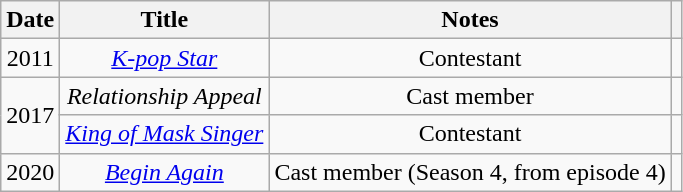<table class="wikitable" style="text-align:center">
<tr>
<th>Date</th>
<th scope="col">Title</th>
<th scope="col">Notes</th>
<th scope="col" class="unsortable"></th>
</tr>
<tr>
<td>2011</td>
<td><em><a href='#'>K-pop Star</a></em></td>
<td>Contestant</td>
<td></td>
</tr>
<tr>
<td rowspan="2">2017</td>
<td><em>Relationship Appeal</em></td>
<td>Cast member</td>
<td></td>
</tr>
<tr>
<td><em><a href='#'>King of Mask Singer</a></em></td>
<td>Contestant</td>
<td></td>
</tr>
<tr>
<td>2020</td>
<td><em><a href='#'>Begin Again</a></em></td>
<td>Cast member (Season 4, from episode 4)</td>
<td></td>
</tr>
</table>
